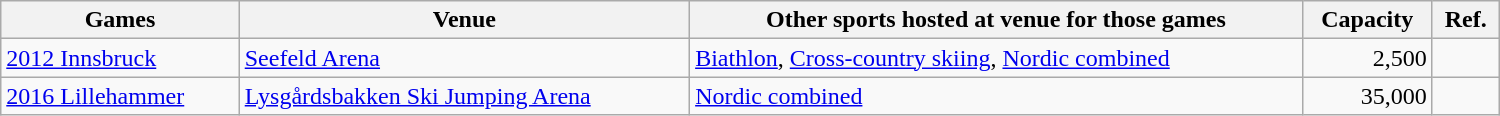<table class="wikitable sortable" width="1000px">
<tr>
<th>Games</th>
<th>Venue</th>
<th>Other sports hosted at venue for those games</th>
<th>Capacity</th>
<th>Ref.</th>
</tr>
<tr>
<td><a href='#'>2012 Innsbruck</a></td>
<td><a href='#'>Seefeld Arena</a></td>
<td><a href='#'>Biathlon</a>, <a href='#'>Cross-country skiing</a>, <a href='#'>Nordic combined</a></td>
<td align="right">2,500</td>
<td align="center"></td>
</tr>
<tr>
<td><a href='#'>2016 Lillehammer</a></td>
<td><a href='#'>Lysgårdsbakken Ski Jumping Arena</a></td>
<td><a href='#'>Nordic combined</a></td>
<td align="right">35,000</td>
<td align="center"></td>
</tr>
</table>
